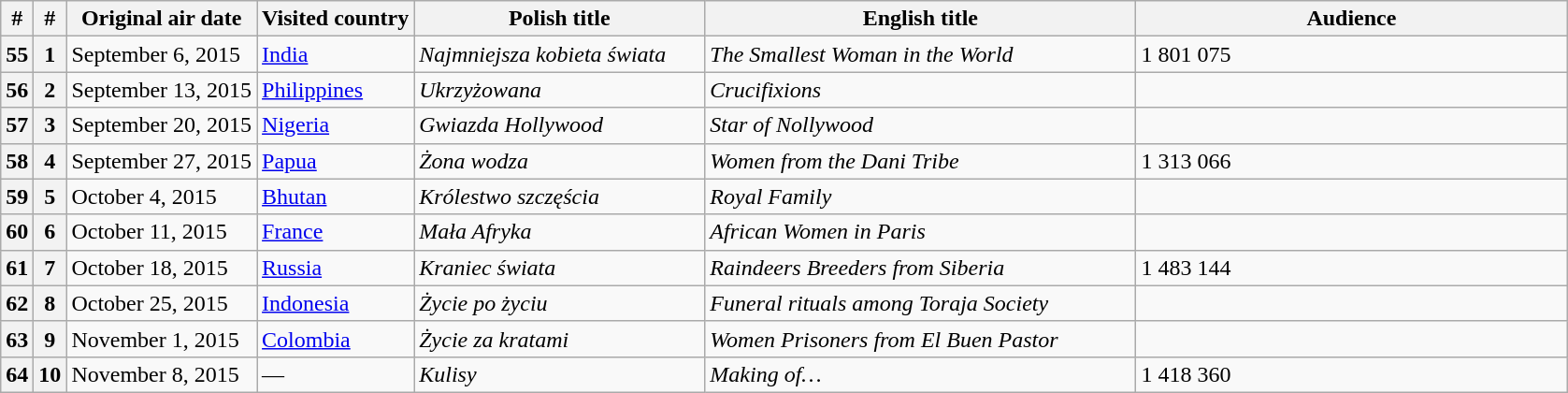<table class="wikitable" border="1">
<tr>
<th>#</th>
<th>#</th>
<th>Original air date</th>
<th>Visited country</th>
<th width="200px">Polish title</th>
<th width="300px">English title</th>
<th width="300px">Audience</th>
</tr>
<tr>
<th>55</th>
<th>1</th>
<td>September 6, 2015</td>
<td><a href='#'>India</a></td>
<td><em>Najmniejsza kobieta świata</em></td>
<td><em>The Smallest Woman in the World</em></td>
<td>1 801 075</td>
</tr>
<tr>
<th>56</th>
<th>2</th>
<td>September 13, 2015</td>
<td><a href='#'>Philippines</a></td>
<td><em>Ukrzyżowana</em></td>
<td><em>Crucifixions</em></td>
<td></td>
</tr>
<tr>
<th>57</th>
<th>3</th>
<td>September 20, 2015</td>
<td><a href='#'>Nigeria</a></td>
<td><em>Gwiazda Hollywood</em></td>
<td><em>Star of Nollywood</em></td>
<td></td>
</tr>
<tr>
<th>58</th>
<th>4</th>
<td>September 27, 2015</td>
<td><a href='#'>Papua</a></td>
<td><em>Żona wodza</em></td>
<td><em>Women from the Dani Tribe</em></td>
<td>1 313 066</td>
</tr>
<tr>
<th>59</th>
<th>5</th>
<td>October 4, 2015</td>
<td><a href='#'>Bhutan</a></td>
<td><em>Królestwo szczęścia</em></td>
<td><em>Royal Family</em></td>
<td></td>
</tr>
<tr>
<th>60</th>
<th>6</th>
<td>October 11, 2015</td>
<td><a href='#'>France</a></td>
<td><em>Mała Afryka</em></td>
<td><em>African Women in Paris</em></td>
<td></td>
</tr>
<tr>
<th>61</th>
<th>7</th>
<td>October 18, 2015</td>
<td><a href='#'>Russia</a></td>
<td><em>Kraniec świata</em></td>
<td><em>Raindeers Breeders from Siberia</em></td>
<td>1 483 144</td>
</tr>
<tr>
<th>62</th>
<th>8</th>
<td>October 25, 2015</td>
<td><a href='#'>Indonesia</a></td>
<td><em>Życie po życiu</em></td>
<td><em>Funeral rituals among Toraja Society</em></td>
<td></td>
</tr>
<tr>
<th>63</th>
<th>9</th>
<td>November 1, 2015</td>
<td><a href='#'>Colombia</a></td>
<td><em>Życie za kratami</em></td>
<td><em>Women Prisoners from El Buen Pastor</em></td>
<td></td>
</tr>
<tr>
<th>64</th>
<th>10</th>
<td>November 8, 2015</td>
<td>—</td>
<td><em>Kulisy</em></td>
<td><em>Making of…</em></td>
<td>1 418 360</td>
</tr>
</table>
